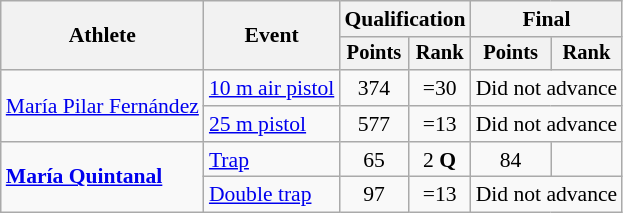<table class="wikitable" style="font-size:90%">
<tr>
<th rowspan="2">Athlete</th>
<th rowspan="2">Event</th>
<th colspan=2>Qualification</th>
<th colspan=2>Final</th>
</tr>
<tr style="font-size:95%">
<th>Points</th>
<th>Rank</th>
<th>Points</th>
<th>Rank</th>
</tr>
<tr align=center>
<td align=left rowspan=2><a href='#'>María Pilar Fernández</a></td>
<td align=left><a href='#'>10 m air pistol</a></td>
<td>374</td>
<td>=30</td>
<td colspan=2>Did not advance</td>
</tr>
<tr align=center>
<td align=left><a href='#'>25 m pistol</a></td>
<td>577</td>
<td>=13</td>
<td colspan=2>Did not advance</td>
</tr>
<tr align=center>
<td align=left rowspan=2><strong><a href='#'>María Quintanal</a></strong></td>
<td align=left><a href='#'>Trap</a></td>
<td>65</td>
<td>2 <strong>Q</strong></td>
<td>84</td>
<td></td>
</tr>
<tr align=center>
<td align=left><a href='#'>Double trap</a></td>
<td>97</td>
<td>=13</td>
<td colspan=2>Did not advance</td>
</tr>
</table>
